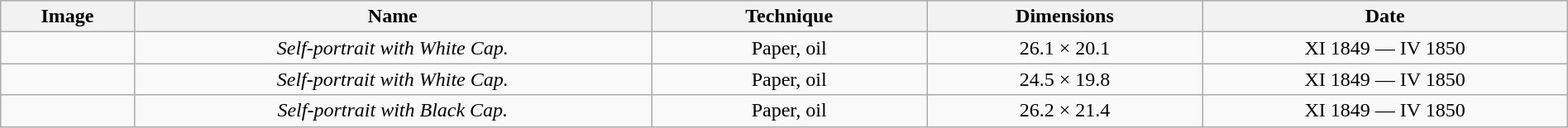<table class="wikitable sortable" style="width:100%; text-align:center;">
<tr>
<th class="unsortable">Image</th>
<th>Name</th>
<th style="min-width:6em;">Technique</th>
<th style="min-width:6em;">Dimensions</th>
<th class="unsortable">Date</th>
</tr>
<tr>
<td></td>
<td><em>Self-portrait with White Cap.</em></td>
<td>Paper, oil</td>
<td>26.1 × 20.1</td>
<td>XI 1849 — IV 1850</td>
</tr>
<tr>
<td></td>
<td><em>Self-portrait with White Cap.</em></td>
<td>Paper, oil</td>
<td>24.5 × 19.8</td>
<td>XI 1849 — IV 1850</td>
</tr>
<tr>
<td></td>
<td><em>Self-portrait with Black Cap.</em></td>
<td>Paper, oil</td>
<td>26.2 × 21.4</td>
<td>XI 1849 — IV 1850</td>
</tr>
</table>
